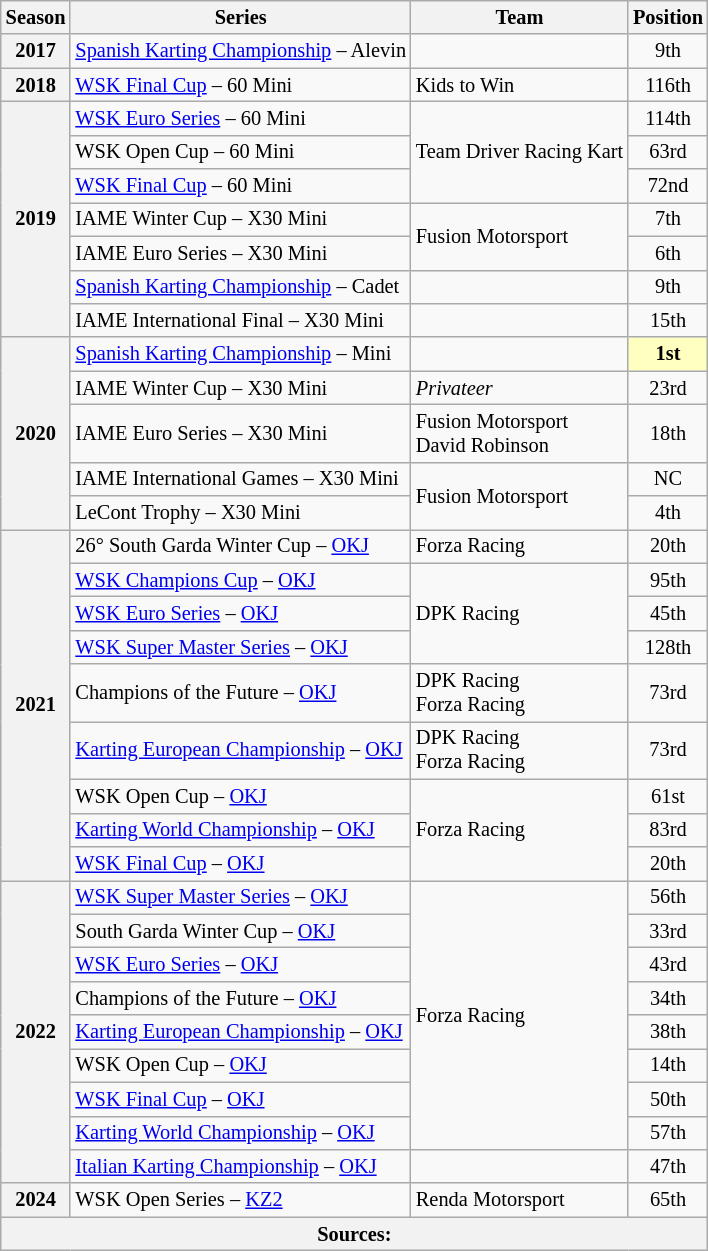<table class="wikitable" style="font-size: 85%; text-align:center">
<tr>
<th>Season</th>
<th>Series</th>
<th>Team</th>
<th>Position</th>
</tr>
<tr>
<th>2017</th>
<td align="left"><a href='#'>Spanish Karting Championship</a> – Alevin</td>
<td align="left"></td>
<td style="background:#;">9th</td>
</tr>
<tr>
<th>2018</th>
<td align="left"><a href='#'>WSK Final Cup</a> – 60 Mini</td>
<td align="left">Kids to Win</td>
<td style="background:#;">116th</td>
</tr>
<tr>
<th rowspan="7">2019</th>
<td align="left"><a href='#'>WSK Euro Series</a> – 60 Mini</td>
<td align="left" rowspan="3">Team Driver Racing Kart</td>
<td style="background:#;">114th</td>
</tr>
<tr>
<td align="left">WSK Open Cup – 60 Mini</td>
<td style="background:#;">63rd</td>
</tr>
<tr>
<td align="left"><a href='#'>WSK Final Cup</a> – 60 Mini</td>
<td style="background:#;">72nd</td>
</tr>
<tr>
<td align="left">IAME Winter Cup – X30 Mini</td>
<td align="left" rowspan="2">Fusion Motorsport</td>
<td style="background:#;">7th</td>
</tr>
<tr>
<td align="left">IAME Euro Series – X30 Mini</td>
<td style="background:#;">6th</td>
</tr>
<tr>
<td align="left"><a href='#'>Spanish Karting Championship</a> – Cadet</td>
<td align="left"></td>
<td style="background:#;">9th</td>
</tr>
<tr>
<td align="left">IAME International Final – X30 Mini</td>
<td align="left"></td>
<td style="background:#;">15th</td>
</tr>
<tr>
<th rowspan="5">2020</th>
<td align="left"><a href='#'>Spanish Karting Championship</a> – Mini</td>
<td align="left"></td>
<td style="background:#FFFFBF;"><strong>1st</strong></td>
</tr>
<tr>
<td align="left">IAME Winter Cup – X30 Mini</td>
<td align="left"><em>Privateer</em></td>
<td style="background:#;">23rd</td>
</tr>
<tr>
<td align="left">IAME Euro Series – X30 Mini</td>
<td align="left">Fusion Motorsport<br>David Robinson</td>
<td style="background:#;">18th</td>
</tr>
<tr>
<td align="left">IAME International Games – X30 Mini</td>
<td align="left" rowspan="2">Fusion Motorsport</td>
<td style="background:#;">NC</td>
</tr>
<tr>
<td align="left">LeCont Trophy – X30 Mini</td>
<td style="background:#;">4th</td>
</tr>
<tr>
<th rowspan="9">2021</th>
<td align="left">26° South Garda Winter Cup – <a href='#'>OKJ</a></td>
<td align="left">Forza Racing</td>
<td style="background:#;">20th</td>
</tr>
<tr>
<td align="left"><a href='#'>WSK Champions Cup</a> – <a href='#'>OKJ</a></td>
<td align="left" rowspan="3">DPK Racing</td>
<td style="background:#;">95th</td>
</tr>
<tr>
<td align="left"><a href='#'>WSK Euro Series</a> – <a href='#'>OKJ</a></td>
<td style="background:#;">45th</td>
</tr>
<tr>
<td align="left"><a href='#'>WSK Super Master Series</a> – <a href='#'>OKJ</a></td>
<td style="background:#;">128th</td>
</tr>
<tr>
<td align="left">Champions of the Future – <a href='#'>OKJ</a></td>
<td align="left">DPK Racing<br>Forza Racing</td>
<td style="background:#;">73rd</td>
</tr>
<tr>
<td align="left"><a href='#'>Karting European Championship</a> – <a href='#'>OKJ</a></td>
<td align="left">DPK Racing<br>Forza Racing</td>
<td style="background:#;">73rd</td>
</tr>
<tr>
<td align="left">WSK Open Cup – <a href='#'>OKJ</a></td>
<td align="left" rowspan="3">Forza Racing</td>
<td style="background:#;">61st</td>
</tr>
<tr>
<td align="left"><a href='#'>Karting World Championship</a> – <a href='#'>OKJ</a></td>
<td style="background:#;">83rd</td>
</tr>
<tr>
<td align="left"><a href='#'>WSK Final Cup</a> – <a href='#'>OKJ</a></td>
<td style="background:#;">20th</td>
</tr>
<tr>
<th rowspan="9">2022</th>
<td align="left"><a href='#'>WSK Super Master Series</a> – <a href='#'>OKJ</a></td>
<td align="left" rowspan="8">Forza Racing</td>
<td style="background:#;">56th</td>
</tr>
<tr>
<td align="left">South Garda Winter Cup – <a href='#'>OKJ</a></td>
<td style="background:#;">33rd</td>
</tr>
<tr>
<td align="left"><a href='#'>WSK Euro Series</a> – <a href='#'>OKJ</a></td>
<td style="background:#;">43rd</td>
</tr>
<tr>
<td align="left">Champions of the Future – <a href='#'>OKJ</a></td>
<td style="background:#;">34th</td>
</tr>
<tr>
<td align="left"><a href='#'>Karting European Championship</a> – <a href='#'>OKJ</a></td>
<td style="background:#;">38th</td>
</tr>
<tr>
<td align="left">WSK Open Cup – <a href='#'>OKJ</a></td>
<td style="background:#;">14th</td>
</tr>
<tr>
<td align="left"><a href='#'>WSK Final Cup</a> – <a href='#'>OKJ</a></td>
<td style="background:#;">50th</td>
</tr>
<tr>
<td align="left"><a href='#'>Karting World Championship</a> – <a href='#'>OKJ</a></td>
<td style="background:#;">57th</td>
</tr>
<tr>
<td align="left"><a href='#'>Italian Karting Championship</a> – <a href='#'>OKJ</a></td>
<td align="left"></td>
<td style="background:#;">47th</td>
</tr>
<tr>
<th>2024</th>
<td align="left">WSK Open Series – <a href='#'>KZ2</a></td>
<td align="left">Renda Motorsport</td>
<td style="background:#;">65th</td>
</tr>
<tr>
<th colspan="4">Sources:</th>
</tr>
</table>
